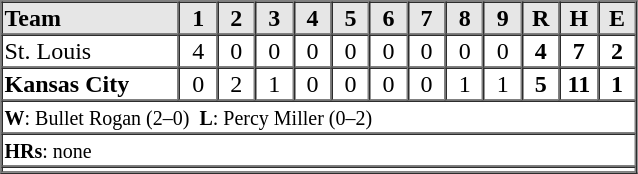<table border=1 cellspacing=0 width=425 style="margin-left:3em;">
<tr style="text-align:center; background-color:#e6e6e6;">
<th align=left width=28%>Team</th>
<th width=6%>1</th>
<th width=6%>2</th>
<th width=6%>3</th>
<th width=6%>4</th>
<th width=6%>5</th>
<th width=6%>6</th>
<th width=6%>7</th>
<th width=6%>8</th>
<th width=6%>9</th>
<th width=6%>R</th>
<th width=6%>H</th>
<th width=6%>E</th>
</tr>
<tr style="text-align:center;">
<td align=left>St. Louis</td>
<td>4</td>
<td>0</td>
<td>0</td>
<td>0</td>
<td>0</td>
<td>0</td>
<td>0</td>
<td>0</td>
<td>0</td>
<td><strong>4</strong></td>
<td><strong>7</strong></td>
<td><strong>2</strong></td>
</tr>
<tr style="text-align:center;">
<td align=left><strong>Kansas City</strong></td>
<td>0</td>
<td>2</td>
<td>1</td>
<td>0</td>
<td>0</td>
<td>0</td>
<td>0</td>
<td>1</td>
<td>1</td>
<td><strong>5</strong></td>
<td><strong>11</strong></td>
<td><strong>1</strong></td>
</tr>
<tr style="text-align:left;">
<td colspan=14><small><strong>W</strong>: Bullet Rogan (2–0)  <strong>L</strong>: Percy Miller (0–2)</small></td>
</tr>
<tr style="text-align:left;">
<td colspan=14><small><strong>HRs</strong>: none </small></td>
</tr>
<tr style="text-align:left;">
<td colspan=14></td>
</tr>
<tr style="text-align:left;">
</tr>
</table>
